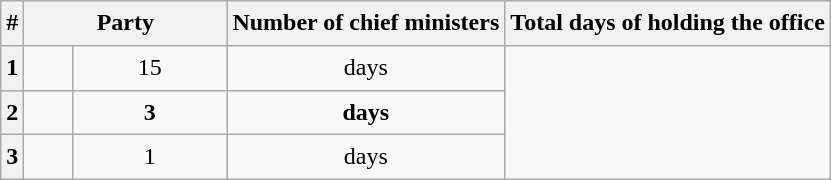<table class="wikitable sortable" style="line-height:1.4em; text-align:center">
<tr>
<th data-sort-type=number>#</th>
<th colspan=2 style="width:8em">Party</th>
<th data-sort-type="number">Number of chief ministers</th>
<th>Total days of holding the office</th>
</tr>
<tr>
<th data-sort-value="1">1</th>
<td></td>
<td data-sort-type="5">15</td>
<td> days</td>
</tr>
<tr>
<th data-sort-value="2"><strong>2</strong></th>
<td></td>
<td data-sort-type="2"><strong>3</strong></td>
<td><strong> days</strong></td>
</tr>
<tr>
<th data-sort-value="3">3</th>
<td></td>
<td data-sort-type="3">1</td>
<td> days</td>
</tr>
</table>
